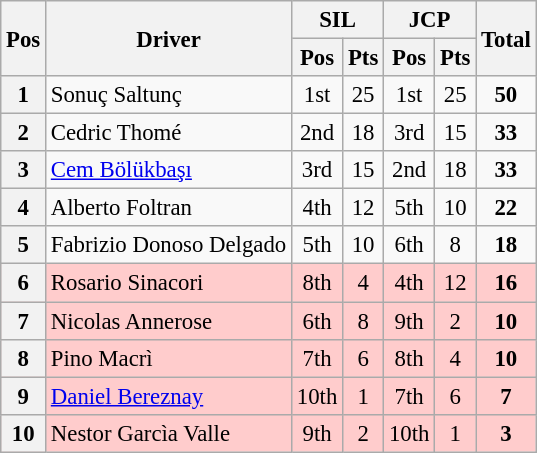<table class="wikitable" style="font-size: 95%;">
<tr>
<th rowspan=2>Pos</th>
<th rowspan=2>Driver</th>
<th colspan=2> SIL</th>
<th colspan=2> JCP</th>
<th rowspan=2>Total</th>
</tr>
<tr>
<th>Pos</th>
<th>Pts</th>
<th>Pos</th>
<th>Pts</th>
</tr>
<tr>
<th>1</th>
<td> Sonuç Saltunç</td>
<td align=center>1st</td>
<td align=center>25</td>
<td align=center>1st</td>
<td align=center>25</td>
<td align=center><strong>50</strong></td>
</tr>
<tr>
<th>2</th>
<td> Cedric Thomé</td>
<td align=center>2nd</td>
<td align=center>18</td>
<td align=center>3rd</td>
<td align=center>15</td>
<td align=center><strong>33</strong></td>
</tr>
<tr>
<th>3</th>
<td> <a href='#'>Cem Bölükbaşı</a></td>
<td align=center>3rd</td>
<td align=center>15</td>
<td align=center>2nd</td>
<td align=center>18</td>
<td align=center><strong>33</strong></td>
</tr>
<tr>
<th>4</th>
<td> Alberto Foltran</td>
<td align=center>4th</td>
<td align=center>12</td>
<td align=center>5th</td>
<td align=center>10</td>
<td align=center><strong>22</strong></td>
</tr>
<tr>
<th>5</th>
<td> Fabrizio Donoso Delgado</td>
<td align=center>5th</td>
<td align=center>10</td>
<td align=center>6th</td>
<td align=center>8</td>
<td align=center><strong>18</strong></td>
</tr>
<tr style="background:#ffcccc;">
<th>6</th>
<td> Rosario Sinacori</td>
<td align=center>8th</td>
<td align=center>4</td>
<td align=center>4th</td>
<td align=center>12</td>
<td align=center><strong>16</strong></td>
</tr>
<tr style="background:#ffcccc;">
<th>7</th>
<td> Nicolas Annerose</td>
<td align=center>6th</td>
<td align=center>8</td>
<td align=center>9th</td>
<td align=center>2</td>
<td align=center><strong>10</strong></td>
</tr>
<tr style="background:#ffcccc;">
<th>8</th>
<td> Pino Macrì</td>
<td align=center>7th</td>
<td align=center>6</td>
<td align=center>8th</td>
<td align=center>4</td>
<td align=center><strong>10</strong></td>
</tr>
<tr style="background:#ffcccc;">
<th>9</th>
<td> <a href='#'>Daniel Bereznay</a></td>
<td align=center>10th</td>
<td align=center>1</td>
<td align=center>7th</td>
<td align=center>6</td>
<td align=center><strong>7</strong></td>
</tr>
<tr style="background:#ffcccc;">
<th>10</th>
<td> Nestor Garcìa Valle</td>
<td align=center>9th</td>
<td align=center>2</td>
<td align=center>10th</td>
<td align=center>1</td>
<td align=center><strong>3</strong></td>
</tr>
</table>
